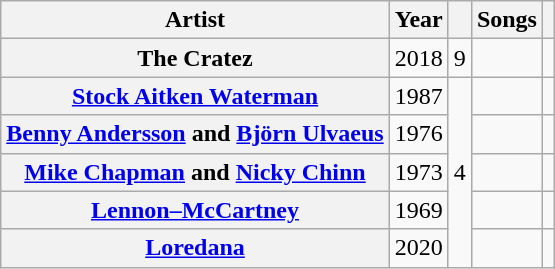<table class="wikitable plainrowheaders" style="text-align:center;">
<tr>
<th>Artist</th>
<th>Year</th>
<th></th>
<th>Songs</th>
<th></th>
</tr>
<tr>
<th scope="row">The Cratez</th>
<td>2018</td>
<td>9</td>
<td></td>
<td></td>
</tr>
<tr>
<th scope="row"><a href='#'>Stock Aitken Waterman</a></th>
<td>1987</td>
<td rowspan="5">4</td>
<td></td>
<td></td>
</tr>
<tr>
<th scope="row"><a href='#'>Benny Andersson</a> and <a href='#'>Björn Ulvaeus</a></th>
<td>1976</td>
<td></td>
<td></td>
</tr>
<tr>
<th scope="row"><a href='#'>Mike Chapman</a> and <a href='#'>Nicky Chinn</a></th>
<td>1973</td>
<td></td>
<td></td>
</tr>
<tr>
<th scope="row"><a href='#'>Lennon–McCartney</a></th>
<td>1969</td>
<td></td>
<td></td>
</tr>
<tr>
<th scope="row"><a href='#'>Loredana</a></th>
<td>2020</td>
<td></td>
</tr>
</table>
